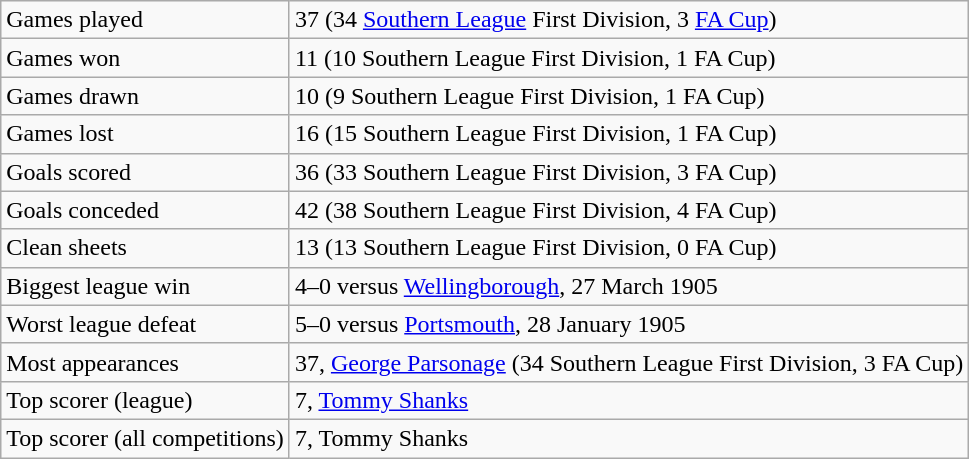<table class="wikitable">
<tr>
<td>Games played</td>
<td>37 (34 <a href='#'>Southern League</a> First Division, 3 <a href='#'>FA Cup</a>)</td>
</tr>
<tr>
<td>Games won</td>
<td>11 (10 Southern League First Division, 1 FA Cup)</td>
</tr>
<tr>
<td>Games drawn</td>
<td>10 (9 Southern League First Division, 1 FA Cup)</td>
</tr>
<tr>
<td>Games lost</td>
<td>16 (15 Southern League First Division, 1 FA Cup)</td>
</tr>
<tr>
<td>Goals scored</td>
<td>36 (33 Southern League First Division, 3 FA Cup)</td>
</tr>
<tr>
<td>Goals conceded</td>
<td>42 (38 Southern League First Division, 4 FA Cup)</td>
</tr>
<tr>
<td>Clean sheets</td>
<td>13 (13 Southern League First Division, 0 FA Cup)</td>
</tr>
<tr>
<td>Biggest league win</td>
<td>4–0 versus <a href='#'>Wellingborough</a>, 27 March 1905</td>
</tr>
<tr>
<td>Worst league defeat</td>
<td>5–0 versus <a href='#'>Portsmouth</a>, 28 January 1905</td>
</tr>
<tr>
<td>Most appearances</td>
<td>37, <a href='#'>George Parsonage</a> (34 Southern League First Division, 3 FA Cup)</td>
</tr>
<tr>
<td>Top scorer (league)</td>
<td>7, <a href='#'>Tommy Shanks</a></td>
</tr>
<tr>
<td>Top scorer (all competitions)</td>
<td>7, Tommy Shanks</td>
</tr>
</table>
